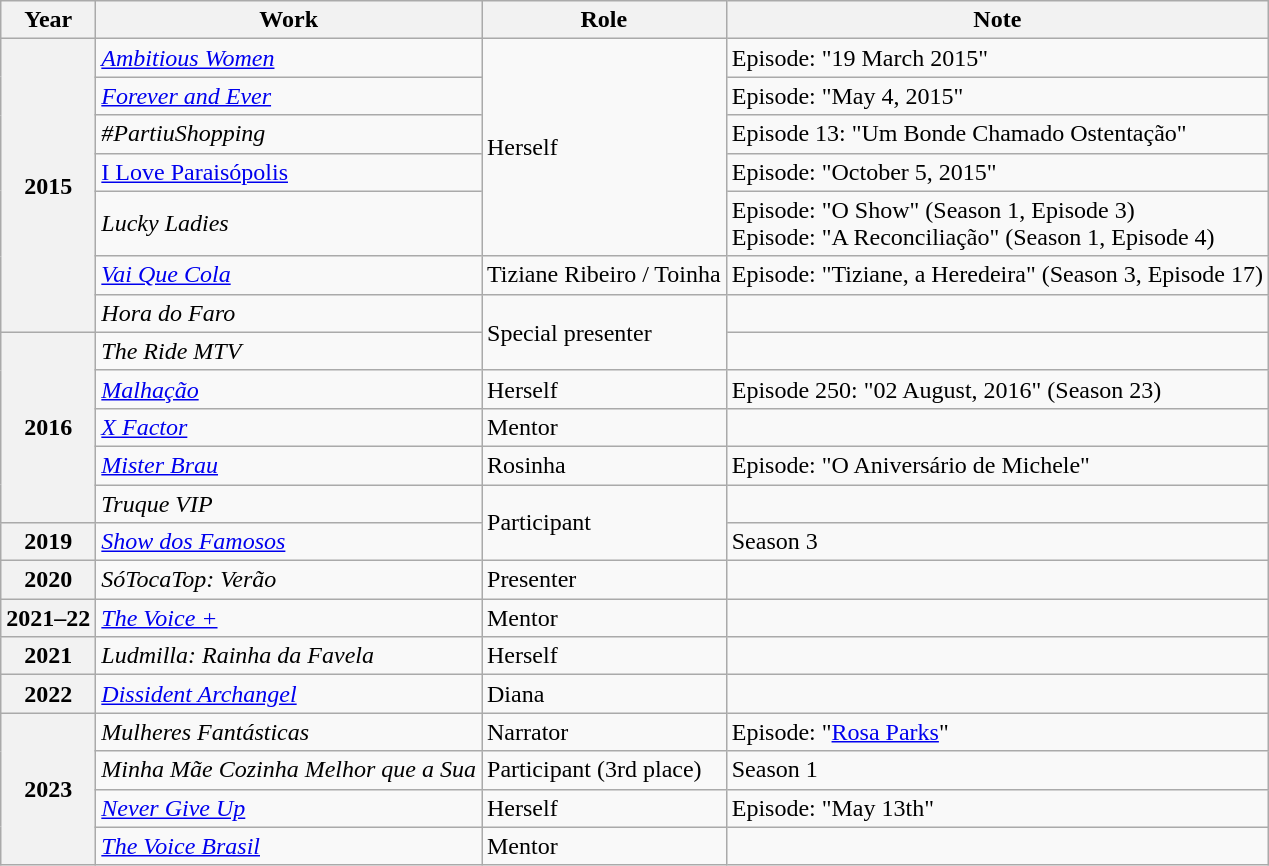<table class="wikitable plainrowheaders">
<tr>
<th scope="col">Year</th>
<th scope="col">Work</th>
<th scope="col">Role</th>
<th scope="col">Note</th>
</tr>
<tr>
<th scope="row" rowspan="7">2015</th>
<td><em><a href='#'>Ambitious Women</a></em></td>
<td rowspan="5">Herself</td>
<td>Episode: "19 March 2015"</td>
</tr>
<tr>
<td><em><a href='#'>Forever and Ever</a></em></td>
<td>Episode: "May 4, 2015"</td>
</tr>
<tr>
<td><em>#PartiuShopping</em></td>
<td>Episode 13: "Um Bonde Chamado Ostentação"</td>
</tr>
<tr>
<td><a href='#'>I Love Paraisópolis</a></td>
<td>Episode: "October 5, 2015"</td>
</tr>
<tr>
<td><em>Lucky Ladies</em></td>
<td>Episode: "O Show" (Season 1, Episode 3)<br>Episode:  "A Reconciliação" (Season 1, Episode 4)</td>
</tr>
<tr>
<td><em><a href='#'>Vai Que Cola</a></em></td>
<td>Tiziane Ribeiro / Toinha</td>
<td>Episode: "Tiziane, a Heredeira" (Season 3, Episode 17)</td>
</tr>
<tr>
<td><em>Hora do Faro</em></td>
<td rowspan="2">Special presenter</td>
<td></td>
</tr>
<tr>
<th scope="row" rowspan="5">2016</th>
<td><em>The Ride MTV</em></td>
<td></td>
</tr>
<tr>
<td><em><a href='#'>Malhação</a></em></td>
<td>Herself</td>
<td>Episode 250: "02 August, 2016" (Season 23)</td>
</tr>
<tr>
<td><em><a href='#'>X Factor</a></em></td>
<td>Mentor</td>
<td></td>
</tr>
<tr>
<td><em><a href='#'>Mister Brau</a></em></td>
<td>Rosinha</td>
<td>Episode: "O Aniversário de Michele"</td>
</tr>
<tr>
<td><em>Truque VIP</em></td>
<td rowspan="2">Participant</td>
<td></td>
</tr>
<tr>
<th scope="row">2019</th>
<td><em><a href='#'>Show dos Famosos</a></em></td>
<td>Season 3</td>
</tr>
<tr>
<th scope="row">2020</th>
<td><em>SóTocaTop: Verão</em></td>
<td>Presenter</td>
<td></td>
</tr>
<tr>
<th scope="row">2021–22</th>
<td><em><a href='#'>The Voice +</a></em></td>
<td>Mentor</td>
<td></td>
</tr>
<tr>
<th scope="row">2021</th>
<td><em>Ludmilla: Rainha da Favela</em></td>
<td>Herself</td>
<td></td>
</tr>
<tr>
<th scope="row">2022</th>
<td><em><a href='#'>Dissident Archangel</a></em></td>
<td>Diana</td>
<td></td>
</tr>
<tr>
<th rowspan="4" scope="row">2023</th>
<td><em>Mulheres Fantásticas</em></td>
<td>Narrator</td>
<td>Episode: "<a href='#'>Rosa Parks</a>"</td>
</tr>
<tr>
<td><em>Minha Mãe Cozinha Melhor que a Sua</em></td>
<td>Participant (3rd place)</td>
<td>Season 1</td>
</tr>
<tr>
<td><em><a href='#'>Never Give Up</a></em></td>
<td>Herself</td>
<td>Episode: "May 13th"</td>
</tr>
<tr>
<td><em><a href='#'>The Voice Brasil</a></em></td>
<td>Mentor</td>
<td></td>
</tr>
</table>
